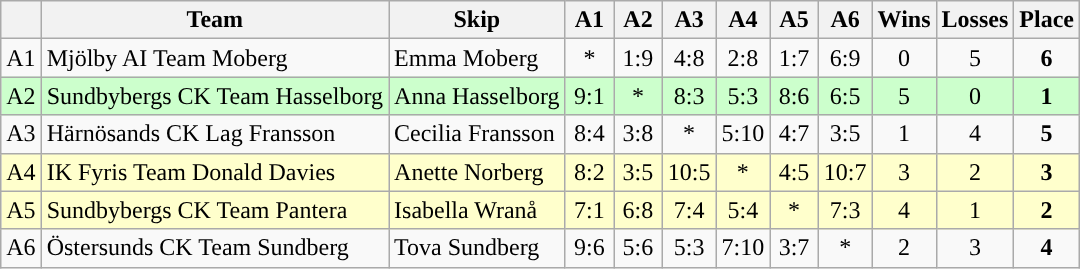<table class="wikitable" style="text-align:center;">
<tr>
<th></th>
<th>Team</th>
<th>Skip</th>
<th width="25">A1</th>
<th width="25">A2</th>
<th width="25">A3</th>
<th width="25">A4</th>
<th width="25">A5</th>
<th width="25">A6</th>
<th width="20">Wins</th>
<th width="20">Losses</th>
<th>Place</th>
</tr>
<tr>
<td>A1</td>
<td align=left>Mjölby AI Team Moberg</td>
<td align=left>Emma Moberg</td>
<td>*</td>
<td>1:9</td>
<td>4:8</td>
<td>2:8</td>
<td>1:7</td>
<td>6:9</td>
<td>0</td>
<td>5</td>
<td><strong>6</strong></td>
</tr>
<tr bgcolor=#cfc>
<td>A2</td>
<td align=left>Sundbybergs CK Team Hasselborg</td>
<td align=left>Anna Hasselborg</td>
<td>9:1</td>
<td>*</td>
<td>8:3</td>
<td>5:3</td>
<td>8:6</td>
<td>6:5</td>
<td>5</td>
<td>0</td>
<td><strong>1</strong></td>
</tr>
<tr>
<td>A3</td>
<td align=left>Härnösands CK Lag Fransson</td>
<td align=left>Cecilia Fransson</td>
<td>8:4</td>
<td>3:8</td>
<td>*</td>
<td>5:10</td>
<td>4:7</td>
<td>3:5</td>
<td>1</td>
<td>4</td>
<td><strong>5</strong></td>
</tr>
<tr bgcolor=#ffc>
<td>A4</td>
<td align=left>IK Fyris Team Donald Davies</td>
<td align=left>Anette Norberg</td>
<td>8:2</td>
<td>3:5</td>
<td>10:5</td>
<td>*</td>
<td>4:5</td>
<td>10:7</td>
<td>3</td>
<td>2</td>
<td><strong>3</strong></td>
</tr>
<tr bgcolor=#ffc>
<td>A5</td>
<td align=left>Sundbybergs CK Team Pantera</td>
<td align=left>Isabella Wranå</td>
<td>7:1</td>
<td>6:8</td>
<td>7:4</td>
<td>5:4</td>
<td>*</td>
<td>7:3</td>
<td>4</td>
<td>1</td>
<td><strong>2</strong></td>
</tr>
<tr>
<td>A6</td>
<td align=left>Östersunds CK Team Sundberg</td>
<td align=left>Tova Sundberg</td>
<td>9:6</td>
<td>5:6</td>
<td>5:3</td>
<td>7:10</td>
<td>3:7</td>
<td>*</td>
<td>2</td>
<td>3</td>
<td><strong>4</strong></td>
</tr>
</table>
